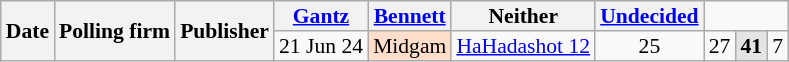<table class="wikitable sortable" style="text-align:center; font-size:90%; line-height:13px">
<tr>
<th rowspan=2>Date</th>
<th rowspan=2>Polling firm</th>
<th rowspan=2>Publisher</th>
<th><a href='#'>Gantz</a></th>
<th><a href='#'>Bennett</a></th>
<th>Neither</th>
<th><a href='#'>Undecided</a></th>
</tr>
<tr>
<td data-sort-value=2024-06-21>21 Jun 24</td>
<td style=background:#FFDFCC>Midgam</td>
<td><a href='#'>HaHadashot 12</a></td>
<td>25					</td>
<td>27					</td>
<td style=background:#E4E4E4><strong>41</strong>	</td>
<td>7					</td>
</tr>
</table>
